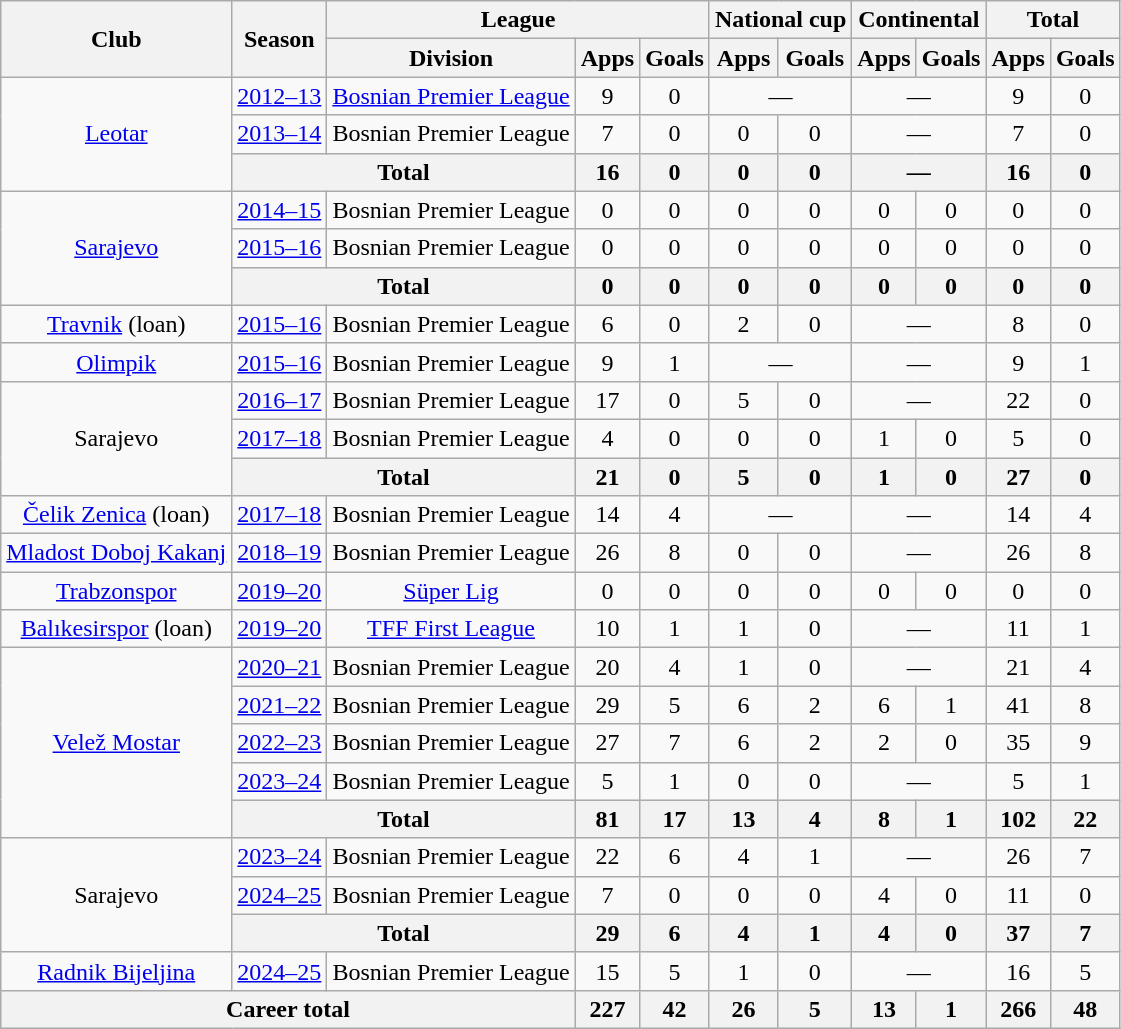<table class="wikitable" style="text-align:center">
<tr>
<th rowspan=2>Club</th>
<th rowspan=2>Season</th>
<th colspan=3>League</th>
<th colspan=2>National cup</th>
<th colspan=2>Continental</th>
<th colspan=2>Total</th>
</tr>
<tr>
<th>Division</th>
<th>Apps</th>
<th>Goals</th>
<th>Apps</th>
<th>Goals</th>
<th>Apps</th>
<th>Goals</th>
<th>Apps</th>
<th>Goals</th>
</tr>
<tr>
<td rowspan=3><a href='#'>Leotar</a></td>
<td><a href='#'>2012–13</a></td>
<td><a href='#'>Bosnian Premier League</a></td>
<td>9</td>
<td>0</td>
<td colspan=2>—</td>
<td colspan=2>—</td>
<td>9</td>
<td>0</td>
</tr>
<tr>
<td><a href='#'>2013–14</a></td>
<td>Bosnian Premier League</td>
<td>7</td>
<td>0</td>
<td>0</td>
<td>0</td>
<td colspan=2>—</td>
<td>7</td>
<td>0</td>
</tr>
<tr>
<th colspan=2>Total</th>
<th>16</th>
<th>0</th>
<th>0</th>
<th>0</th>
<th colspan=2>—</th>
<th>16</th>
<th>0</th>
</tr>
<tr>
<td rowspan=3><a href='#'>Sarajevo</a></td>
<td><a href='#'>2014–15</a></td>
<td>Bosnian Premier League</td>
<td>0</td>
<td>0</td>
<td>0</td>
<td>0</td>
<td>0</td>
<td>0</td>
<td>0</td>
<td>0</td>
</tr>
<tr>
<td><a href='#'>2015–16</a></td>
<td>Bosnian Premier League</td>
<td>0</td>
<td>0</td>
<td>0</td>
<td>0</td>
<td>0</td>
<td>0</td>
<td>0</td>
<td>0</td>
</tr>
<tr>
<th colspan=2>Total</th>
<th>0</th>
<th>0</th>
<th>0</th>
<th>0</th>
<th>0</th>
<th>0</th>
<th>0</th>
<th>0</th>
</tr>
<tr>
<td><a href='#'>Travnik</a> (loan)</td>
<td><a href='#'>2015–16</a></td>
<td>Bosnian Premier League</td>
<td>6</td>
<td>0</td>
<td>2</td>
<td>0</td>
<td colspan=2>—</td>
<td>8</td>
<td>0</td>
</tr>
<tr>
<td><a href='#'>Olimpik</a></td>
<td><a href='#'>2015–16</a></td>
<td>Bosnian Premier League</td>
<td>9</td>
<td>1</td>
<td colspan=2>—</td>
<td colspan=2>—</td>
<td>9</td>
<td>1</td>
</tr>
<tr>
<td rowspan=3>Sarajevo</td>
<td><a href='#'>2016–17</a></td>
<td>Bosnian Premier League</td>
<td>17</td>
<td>0</td>
<td>5</td>
<td>0</td>
<td colspan=2>—</td>
<td>22</td>
<td>0</td>
</tr>
<tr>
<td><a href='#'>2017–18</a></td>
<td>Bosnian Premier League</td>
<td>4</td>
<td>0</td>
<td>0</td>
<td>0</td>
<td>1</td>
<td>0</td>
<td>5</td>
<td>0</td>
</tr>
<tr>
<th colspan=2>Total</th>
<th>21</th>
<th>0</th>
<th>5</th>
<th>0</th>
<th>1</th>
<th>0</th>
<th>27</th>
<th>0</th>
</tr>
<tr>
<td><a href='#'>Čelik Zenica</a> (loan)</td>
<td><a href='#'>2017–18</a></td>
<td>Bosnian Premier League</td>
<td>14</td>
<td>4</td>
<td colspan=2>—</td>
<td colspan=2>—</td>
<td>14</td>
<td>4</td>
</tr>
<tr>
<td><a href='#'>Mladost Doboj Kakanj</a></td>
<td><a href='#'>2018–19</a></td>
<td>Bosnian Premier League</td>
<td>26</td>
<td>8</td>
<td>0</td>
<td>0</td>
<td colspan=2>—</td>
<td>26</td>
<td>8</td>
</tr>
<tr>
<td><a href='#'>Trabzonspor</a></td>
<td><a href='#'>2019–20</a></td>
<td><a href='#'>Süper Lig</a></td>
<td>0</td>
<td>0</td>
<td>0</td>
<td>0</td>
<td>0</td>
<td>0</td>
<td>0</td>
<td>0</td>
</tr>
<tr>
<td><a href='#'>Balıkesirspor</a> (loan)</td>
<td><a href='#'>2019–20</a></td>
<td><a href='#'>TFF First League</a></td>
<td>10</td>
<td>1</td>
<td>1</td>
<td>0</td>
<td colspan=2>—</td>
<td>11</td>
<td>1</td>
</tr>
<tr>
<td rowspan=5><a href='#'>Velež Mostar</a></td>
<td><a href='#'>2020–21</a></td>
<td>Bosnian Premier League</td>
<td>20</td>
<td>4</td>
<td>1</td>
<td>0</td>
<td colspan=2>—</td>
<td>21</td>
<td>4</td>
</tr>
<tr>
<td><a href='#'>2021–22</a></td>
<td>Bosnian Premier League</td>
<td>29</td>
<td>5</td>
<td>6</td>
<td>2</td>
<td>6</td>
<td>1</td>
<td>41</td>
<td>8</td>
</tr>
<tr>
<td><a href='#'>2022–23</a></td>
<td>Bosnian Premier League</td>
<td>27</td>
<td>7</td>
<td>6</td>
<td>2</td>
<td>2</td>
<td>0</td>
<td>35</td>
<td>9</td>
</tr>
<tr>
<td><a href='#'>2023–24</a></td>
<td>Bosnian Premier League</td>
<td>5</td>
<td>1</td>
<td>0</td>
<td>0</td>
<td colspan=2>—</td>
<td>5</td>
<td>1</td>
</tr>
<tr>
<th colspan=2>Total</th>
<th>81</th>
<th>17</th>
<th>13</th>
<th>4</th>
<th>8</th>
<th>1</th>
<th>102</th>
<th>22</th>
</tr>
<tr>
<td rowspan=3>Sarajevo</td>
<td><a href='#'>2023–24</a></td>
<td>Bosnian Premier League</td>
<td>22</td>
<td>6</td>
<td>4</td>
<td>1</td>
<td colspan=2>—</td>
<td>26</td>
<td>7</td>
</tr>
<tr>
<td><a href='#'>2024–25</a></td>
<td>Bosnian Premier League</td>
<td>7</td>
<td>0</td>
<td>0</td>
<td>0</td>
<td>4</td>
<td>0</td>
<td>11</td>
<td>0</td>
</tr>
<tr>
<th colspan=2>Total</th>
<th>29</th>
<th>6</th>
<th>4</th>
<th>1</th>
<th>4</th>
<th>0</th>
<th>37</th>
<th>7</th>
</tr>
<tr>
<td><a href='#'>Radnik Bijeljina</a></td>
<td><a href='#'>2024–25</a></td>
<td>Bosnian Premier League</td>
<td>15</td>
<td>5</td>
<td>1</td>
<td>0</td>
<td colspan=2>—</td>
<td>16</td>
<td>5</td>
</tr>
<tr>
<th colspan=3>Career total</th>
<th>227</th>
<th>42</th>
<th>26</th>
<th>5</th>
<th>13</th>
<th>1</th>
<th>266</th>
<th>48</th>
</tr>
</table>
